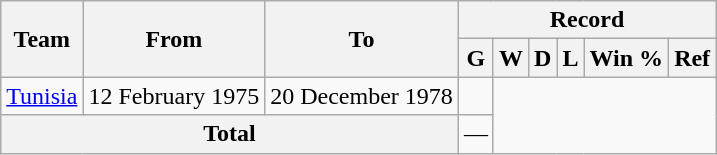<table class="wikitable" style="text-align: center">
<tr>
<th rowspan="2">Team</th>
<th rowspan="2">From</th>
<th rowspan="2">To</th>
<th colspan="6">Record</th>
</tr>
<tr>
<th>G</th>
<th>W</th>
<th>D</th>
<th>L</th>
<th>Win %</th>
<th>Ref</th>
</tr>
<tr>
<td align=left><a href='#'>Tunisia</a></td>
<td align=left>12 February 1975</td>
<td align=left>20 December 1978<br></td>
<td></td>
</tr>
<tr>
<th colspan="3">Total<br></th>
<td>—</td>
</tr>
</table>
